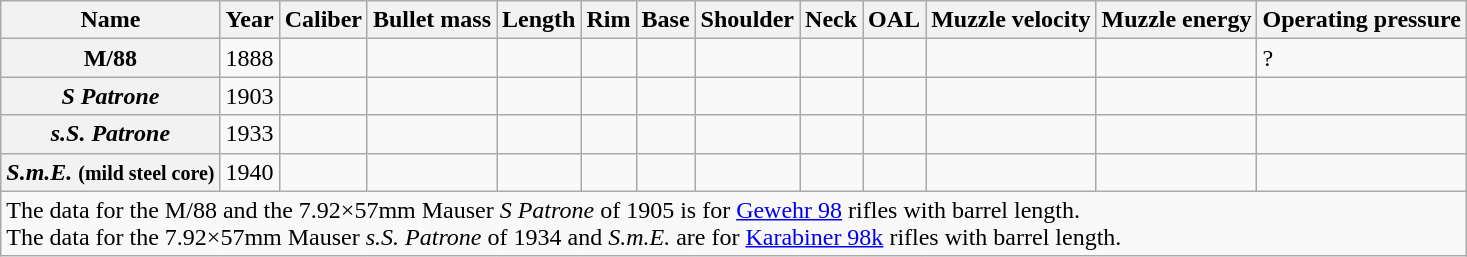<table class="wikitable">
<tr>
<th>Name</th>
<th>Year</th>
<th>Caliber</th>
<th>Bullet mass</th>
<th>Length</th>
<th>Rim</th>
<th>Base</th>
<th>Shoulder</th>
<th>Neck</th>
<th>OAL</th>
<th>Muzzle velocity</th>
<th>Muzzle energy</th>
<th>Operating pressure</th>
</tr>
<tr>
<th>M/88</th>
<td>1888</td>
<td></td>
<td></td>
<td></td>
<td></td>
<td></td>
<td></td>
<td></td>
<td></td>
<td></td>
<td></td>
<td>?</td>
</tr>
<tr>
<th><em>S Patrone</em></th>
<td>1903</td>
<td></td>
<td></td>
<td></td>
<td></td>
<td></td>
<td></td>
<td></td>
<td></td>
<td></td>
<td></td>
<td></td>
</tr>
<tr>
<th><em>s.S. Patrone</em></th>
<td>1933</td>
<td></td>
<td></td>
<td></td>
<td></td>
<td></td>
<td></td>
<td></td>
<td></td>
<td></td>
<td></td>
<td></td>
</tr>
<tr>
<th><em>S.m.E.</em> <small>(mild steel core)</small></th>
<td>1940</td>
<td></td>
<td></td>
<td></td>
<td></td>
<td></td>
<td></td>
<td></td>
<td></td>
<td></td>
<td></td>
<td></td>
</tr>
<tr>
<td colspan=13>The data for the M/88 and the 7.92×57mm Mauser <em>S Patrone</em> of 1905 is for <a href='#'>Gewehr 98</a> rifles with  barrel length.<br>The data for the 7.92×57mm Mauser <em>s.S. Patrone</em> of 1934 and <em>S.m.E.</em> are for <a href='#'>Karabiner 98k</a> rifles with  barrel length.</td>
</tr>
</table>
